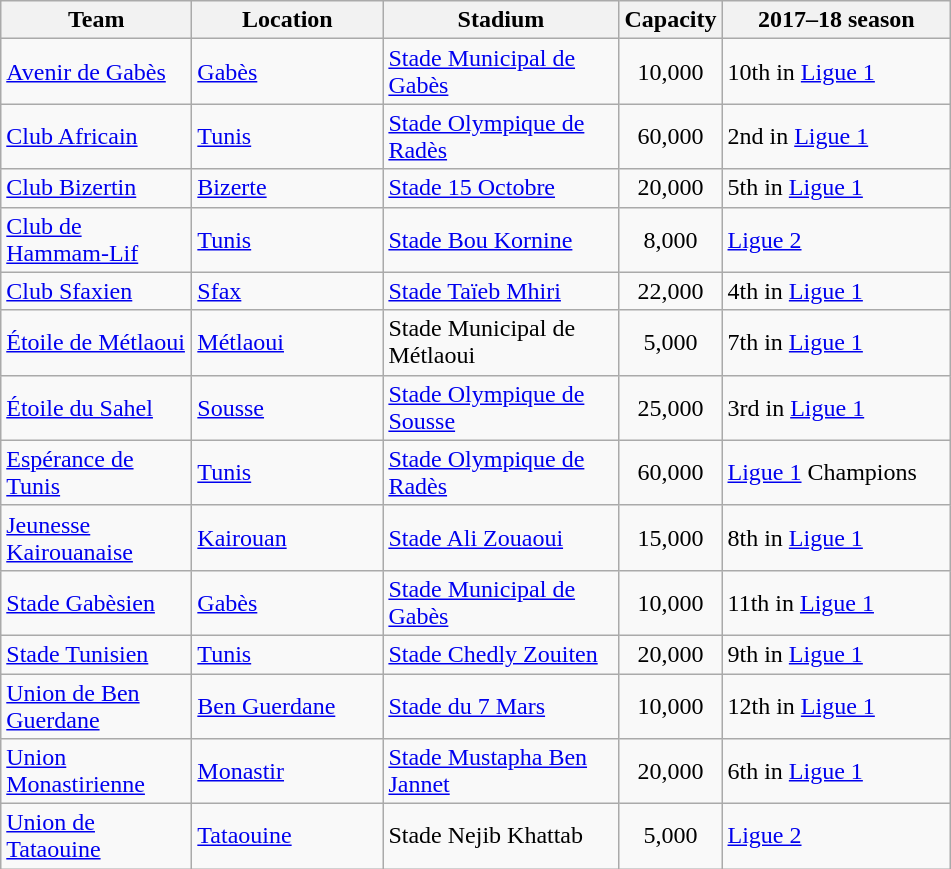<table class="wikitable sortable">
<tr>
<th width="120px">Team</th>
<th width="120px">Location</th>
<th width="150px">Stadium</th>
<th>Capacity</th>
<th width="145px">2017–18 season</th>
</tr>
<tr>
<td><a href='#'>Avenir de Gabès</a></td>
<td><a href='#'>Gabès</a></td>
<td><a href='#'>Stade Municipal de Gabès</a></td>
<td align="center">10,000</td>
<td>10th in <a href='#'>Ligue 1</a></td>
</tr>
<tr>
<td><a href='#'>Club Africain</a></td>
<td><a href='#'>Tunis</a></td>
<td><a href='#'>Stade Olympique de Radès</a></td>
<td align="center">60,000</td>
<td>2nd in <a href='#'>Ligue 1</a></td>
</tr>
<tr>
<td><a href='#'>Club Bizertin</a></td>
<td><a href='#'>Bizerte</a></td>
<td><a href='#'>Stade 15 Octobre</a></td>
<td align="center">20,000</td>
<td>5th in <a href='#'>Ligue 1</a></td>
</tr>
<tr>
<td><a href='#'>Club de Hammam-Lif</a></td>
<td><a href='#'>Tunis</a></td>
<td><a href='#'>Stade Bou Kornine</a></td>
<td align="center">8,000</td>
<td><a href='#'>Ligue 2</a></td>
</tr>
<tr>
<td><a href='#'>Club Sfaxien</a></td>
<td><a href='#'>Sfax</a></td>
<td><a href='#'>Stade Taïeb Mhiri</a></td>
<td align="center">22,000</td>
<td>4th in <a href='#'>Ligue 1</a></td>
</tr>
<tr>
<td><a href='#'>Étoile de Métlaoui</a></td>
<td><a href='#'>Métlaoui</a></td>
<td>Stade Municipal de Métlaoui</td>
<td align="center">5,000</td>
<td>7th in <a href='#'>Ligue 1</a></td>
</tr>
<tr>
<td><a href='#'>Étoile du Sahel</a></td>
<td><a href='#'>Sousse</a></td>
<td><a href='#'>Stade Olympique de Sousse</a></td>
<td align="center">25,000</td>
<td>3rd in <a href='#'>Ligue 1</a></td>
</tr>
<tr>
<td><a href='#'>Espérance de Tunis</a></td>
<td><a href='#'>Tunis</a></td>
<td><a href='#'>Stade Olympique de Radès</a></td>
<td align="center">60,000</td>
<td><a href='#'>Ligue 1</a> Champions</td>
</tr>
<tr>
<td><a href='#'>Jeunesse Kairouanaise</a></td>
<td><a href='#'>Kairouan</a></td>
<td><a href='#'>Stade Ali Zouaoui</a></td>
<td align="center">15,000</td>
<td>8th in <a href='#'>Ligue 1</a></td>
</tr>
<tr>
<td><a href='#'>Stade Gabèsien</a></td>
<td><a href='#'>Gabès</a></td>
<td><a href='#'>Stade Municipal de Gabès</a></td>
<td align="center">10,000</td>
<td>11th in <a href='#'>Ligue 1</a></td>
</tr>
<tr>
<td><a href='#'>Stade Tunisien</a></td>
<td><a href='#'>Tunis</a></td>
<td><a href='#'>Stade Chedly Zouiten</a></td>
<td align="center">20,000</td>
<td>9th in <a href='#'>Ligue 1</a></td>
</tr>
<tr>
<td><a href='#'>Union de Ben Guerdane</a></td>
<td><a href='#'>Ben Guerdane</a></td>
<td><a href='#'>Stade du 7 Mars</a></td>
<td align="center">10,000</td>
<td>12th in <a href='#'>Ligue 1</a></td>
</tr>
<tr>
<td><a href='#'>Union Monastirienne</a></td>
<td><a href='#'>Monastir</a></td>
<td><a href='#'>Stade Mustapha Ben Jannet</a></td>
<td align="center">20,000</td>
<td>6th in <a href='#'>Ligue 1</a></td>
</tr>
<tr>
<td><a href='#'>Union de Tataouine</a></td>
<td><a href='#'>Tataouine</a></td>
<td>Stade Nejib Khattab</td>
<td align="center">5,000</td>
<td><a href='#'>Ligue 2</a></td>
</tr>
</table>
